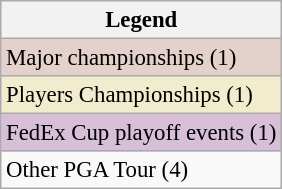<table class="wikitable" style="font-size:95%;">
<tr>
<th>Legend</th>
</tr>
<tr style="background:#e5d1cb;">
<td>Major championships (1)</td>
</tr>
<tr style="background:#f2ecce;">
<td>Players Championships (1)</td>
</tr>
<tr style="background:#D8BFD8;">
<td>FedEx Cup playoff events (1)</td>
</tr>
<tr>
<td>Other PGA Tour (4)</td>
</tr>
</table>
